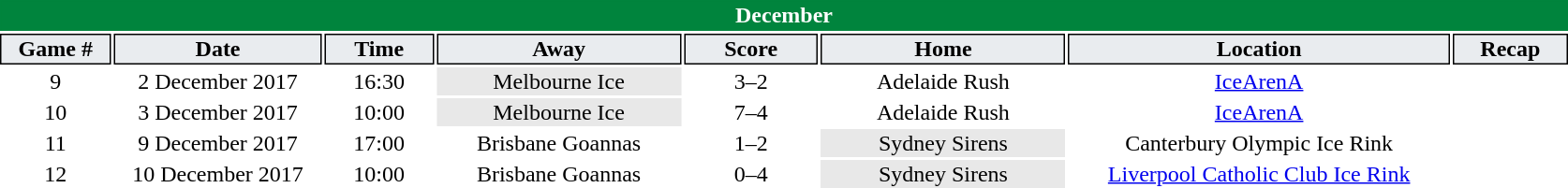<table class="toccolours" style="width:70em;text-align: center">
<tr>
<th colspan="8" style="background:#00843d;color:white;border:#00843d 1px solid">December</th>
</tr>
<tr>
<th style="background:#e9ecef;color:black;border:#000000 1px solid; width: 40px">Game #</th>
<th style="background:#e9ecef;color:black;border:#000000 1px solid; width: 80px">Date</th>
<th style="background:#e9ecef;color:black;border:#000000 1px solid; width: 40px">Time</th>
<th style="background:#e9ecef;color:black;border:#000000 1px solid; width: 95px">Away</th>
<th style="background:#e9ecef;color:black;border:#000000 1px solid; width: 50px">Score</th>
<th style="background:#e9ecef;color:black;border:#000000 1px solid; width: 95px">Home</th>
<th style="background:#e9ecef;color:black;border:#000000 1px solid; width: 150px">Location</th>
<th style="background:#e9ecef;color:black;border:#000000 1px solid; width: 40px">Recap</th>
</tr>
<tr>
<td>9</td>
<td>2 December 2017</td>
<td>16:30</td>
<td bgcolor="#e8e8e8">Melbourne Ice</td>
<td>3–2</td>
<td>Adelaide Rush</td>
<td><a href='#'>IceArenA</a></td>
<td></td>
</tr>
<tr>
<td>10</td>
<td>3 December 2017</td>
<td>10:00</td>
<td bgcolor="#e8e8e8">Melbourne Ice</td>
<td>7–4</td>
<td>Adelaide Rush</td>
<td><a href='#'>IceArenA</a></td>
<td></td>
</tr>
<tr>
<td>11</td>
<td>9 December 2017</td>
<td>17:00</td>
<td>Brisbane Goannas</td>
<td>1–2</td>
<td bgcolor="#e8e8e8">Sydney Sirens</td>
<td>Canterbury Olympic Ice Rink</td>
<td></td>
</tr>
<tr>
<td>12</td>
<td>10 December 2017</td>
<td>10:00</td>
<td>Brisbane Goannas</td>
<td>0–4</td>
<td bgcolor="#e8e8e8">Sydney Sirens</td>
<td><a href='#'>Liverpool Catholic Club Ice Rink</a></td>
<td></td>
</tr>
<tr>
</tr>
</table>
